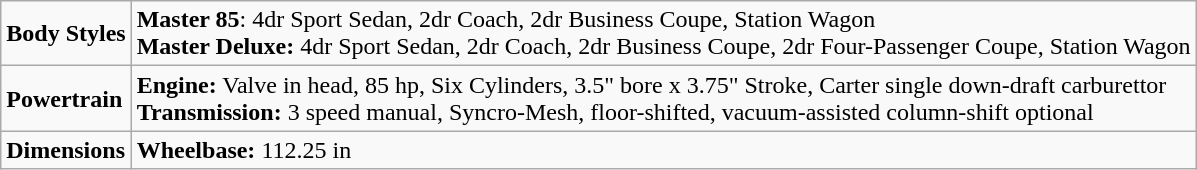<table class="wikitable">
<tr>
<td><strong>Body Styles</strong> </td>
<td><strong>Master 85</strong>:  4dr Sport Sedan, 2dr Coach, 2dr Business Coupe, Station Wagon<br><strong>Master Deluxe:</strong>  4dr Sport Sedan, 2dr Coach, 2dr Business Coupe, 2dr Four-Passenger Coupe, Station Wagon</td>
</tr>
<tr>
<td><strong>Powertrain</strong></td>
<td><strong>Engine:</strong> Valve in head, 85 hp, Six Cylinders, 3.5" bore x 3.75" Stroke, Carter single down-draft carburettor<br><strong>Transmission:</strong> 3 speed manual, Syncro-Mesh, floor-shifted, vacuum-assisted column-shift optional</td>
</tr>
<tr>
<td><strong>Dimensions</strong></td>
<td><strong>Wheelbase:</strong> 112.25 in</td>
</tr>
</table>
